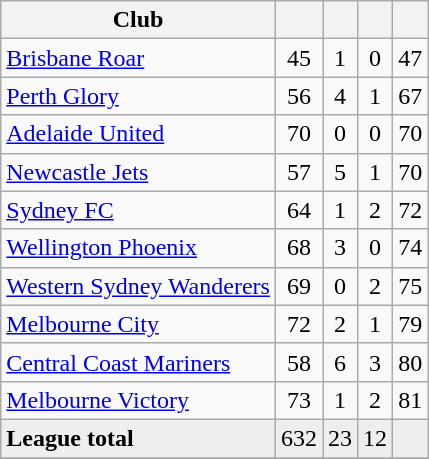<table class="wikitable sortable" style="text-align:center">
<tr>
<th>Club</th>
<th></th>
<th></th>
<th></th>
<th></th>
</tr>
<tr>
<td align="left"><a href='#'>Brisbane Roar</a></td>
<td>45</td>
<td>1</td>
<td>0</td>
<td>47</td>
</tr>
<tr>
<td align="left"><a href='#'>Perth Glory</a></td>
<td>56</td>
<td>4</td>
<td>1</td>
<td>67</td>
</tr>
<tr>
<td align="left"><a href='#'>Adelaide United</a></td>
<td>70</td>
<td>0</td>
<td>0</td>
<td>70</td>
</tr>
<tr>
<td align="left"><a href='#'>Newcastle Jets</a></td>
<td>57</td>
<td>5</td>
<td>1</td>
<td>70</td>
</tr>
<tr>
<td align="left"><a href='#'>Sydney FC</a></td>
<td>64</td>
<td>1</td>
<td>2</td>
<td>72</td>
</tr>
<tr>
<td align="left"><a href='#'>Wellington Phoenix</a></td>
<td>68</td>
<td>3</td>
<td>0</td>
<td>74</td>
</tr>
<tr>
<td align="left"><a href='#'>Western Sydney Wanderers</a></td>
<td>69</td>
<td>0</td>
<td>2</td>
<td>75</td>
</tr>
<tr>
<td align="left"><a href='#'>Melbourne City</a></td>
<td>72</td>
<td>2</td>
<td>1</td>
<td>79</td>
</tr>
<tr>
<td align="left"><a href='#'>Central Coast Mariners</a></td>
<td>58</td>
<td>6</td>
<td>3</td>
<td>80</td>
</tr>
<tr>
<td align="left"><a href='#'>Melbourne Victory</a></td>
<td>73</td>
<td>1</td>
<td>2</td>
<td>81</td>
</tr>
<tr class="sortbottom" style="background:#eeeeee;">
<td align="left"><strong>League total</strong></td>
<td>632</td>
<td>23</td>
<td>12</td>
<td></td>
</tr>
<tr>
</tr>
</table>
